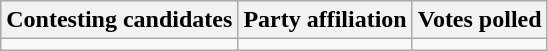<table class="wikitable sortable">
<tr>
<th>Contesting candidates</th>
<th>Party affiliation</th>
<th>Votes polled</th>
</tr>
<tr>
<td></td>
<td></td>
<td></td>
</tr>
</table>
